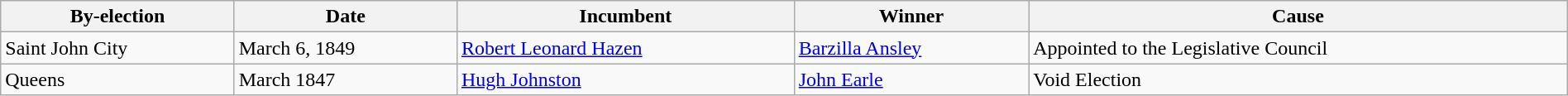<table class=wikitable style="width:100%">
<tr>
<th>By-election</th>
<th>Date</th>
<th>Incumbent</th>
<th>Winner</th>
<th>Cause</th>
</tr>
<tr>
<td>Saint John City</td>
<td>March 6, 1849</td>
<td><a href='#'>Robert Leonard Hazen</a></td>
<td><a href='#'>Barzilla Ansley</a></td>
<td>Appointed to the Legislative Council</td>
</tr>
<tr>
<td>Queens</td>
<td>March 1847</td>
<td><a href='#'>Hugh Johnston</a></td>
<td><a href='#'>John Earle</a></td>
<td>Void Election</td>
</tr>
</table>
